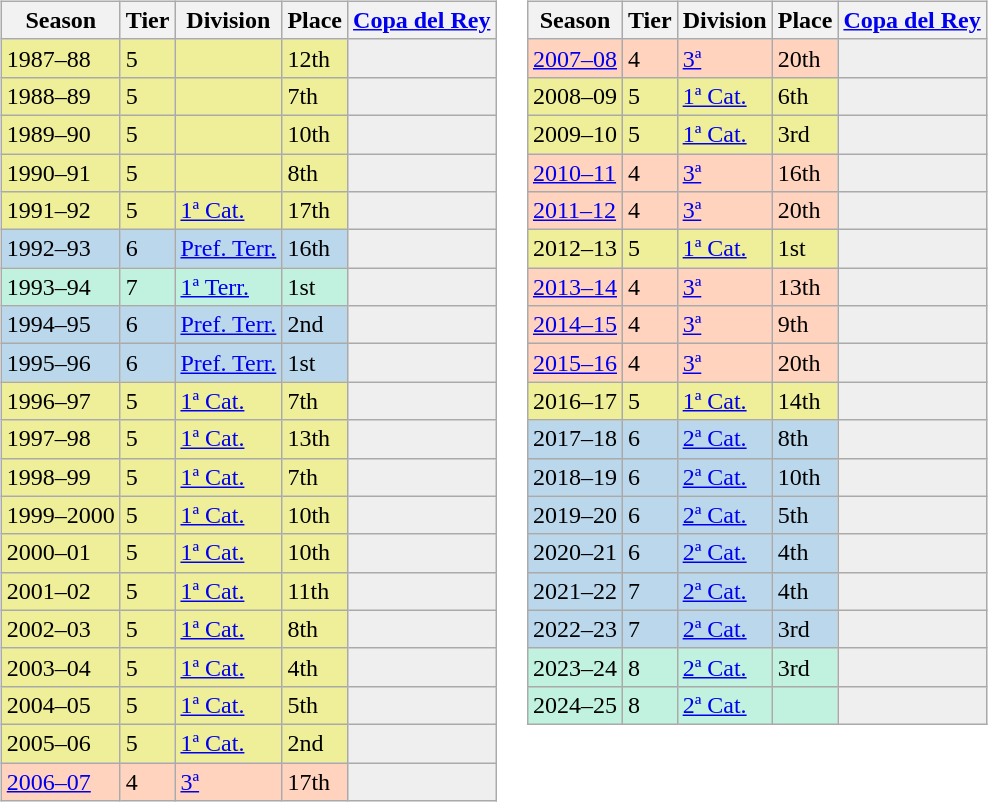<table>
<tr>
<td valign="top" width=0%><br><table class="wikitable">
<tr style="background:#f0f6fa;">
<th>Season</th>
<th>Tier</th>
<th>Division</th>
<th>Place</th>
<th><a href='#'>Copa del Rey</a></th>
</tr>
<tr>
<td style="background:#EFEF99;">1987–88</td>
<td style="background:#EFEF99;">5</td>
<td style="background:#EFEF99;"></td>
<td style="background:#EFEF99;">12th</td>
<th style="background:#efefef;"></th>
</tr>
<tr>
<td style="background:#EFEF99;">1988–89</td>
<td style="background:#EFEF99;">5</td>
<td style="background:#EFEF99;"></td>
<td style="background:#EFEF99;">7th</td>
<th style="background:#efefef;"></th>
</tr>
<tr>
<td style="background:#EFEF99;">1989–90</td>
<td style="background:#EFEF99;">5</td>
<td style="background:#EFEF99;"></td>
<td style="background:#EFEF99;">10th</td>
<th style="background:#efefef;"></th>
</tr>
<tr>
<td style="background:#EFEF99;">1990–91</td>
<td style="background:#EFEF99;">5</td>
<td style="background:#EFEF99;"></td>
<td style="background:#EFEF99;">8th</td>
<th style="background:#efefef;"></th>
</tr>
<tr>
<td style="background:#EFEF99;">1991–92</td>
<td style="background:#EFEF99;">5</td>
<td style="background:#EFEF99;"><a href='#'>1ª Cat.</a></td>
<td style="background:#EFEF99;">17th</td>
<th style="background:#efefef;"></th>
</tr>
<tr>
<td style="background:#BBD7EC;">1992–93</td>
<td style="background:#BBD7EC;">6</td>
<td style="background:#BBD7EC;"><a href='#'>Pref. Terr.</a></td>
<td style="background:#BBD7EC;">16th</td>
<th style="background:#efefef;"></th>
</tr>
<tr>
<td style="background:#C0F2DF;">1993–94</td>
<td style="background:#C0F2DF;">7</td>
<td style="background:#C0F2DF;"><a href='#'>1ª Terr.</a></td>
<td style="background:#C0F2DF;">1st</td>
<th style="background:#efefef;"></th>
</tr>
<tr>
<td style="background:#BBD7EC;">1994–95</td>
<td style="background:#BBD7EC;">6</td>
<td style="background:#BBD7EC;"><a href='#'>Pref. Terr.</a></td>
<td style="background:#BBD7EC;">2nd</td>
<th style="background:#efefef;"></th>
</tr>
<tr>
<td style="background:#BBD7EC;">1995–96</td>
<td style="background:#BBD7EC;">6</td>
<td style="background:#BBD7EC;"><a href='#'>Pref. Terr.</a></td>
<td style="background:#BBD7EC;">1st</td>
<th style="background:#efefef;"></th>
</tr>
<tr>
<td style="background:#EFEF99;">1996–97</td>
<td style="background:#EFEF99;">5</td>
<td style="background:#EFEF99;"><a href='#'>1ª Cat.</a></td>
<td style="background:#EFEF99;">7th</td>
<th style="background:#efefef;"></th>
</tr>
<tr>
<td style="background:#EFEF99;">1997–98</td>
<td style="background:#EFEF99;">5</td>
<td style="background:#EFEF99;"><a href='#'>1ª Cat.</a></td>
<td style="background:#EFEF99;">13th</td>
<th style="background:#efefef;"></th>
</tr>
<tr>
<td style="background:#EFEF99;">1998–99</td>
<td style="background:#EFEF99;">5</td>
<td style="background:#EFEF99;"><a href='#'>1ª Cat.</a></td>
<td style="background:#EFEF99;">7th</td>
<th style="background:#efefef;"></th>
</tr>
<tr>
<td style="background:#EFEF99;">1999–2000</td>
<td style="background:#EFEF99;">5</td>
<td style="background:#EFEF99;"><a href='#'>1ª Cat.</a></td>
<td style="background:#EFEF99;">10th</td>
<th style="background:#efefef;"></th>
</tr>
<tr>
<td style="background:#EFEF99;">2000–01</td>
<td style="background:#EFEF99;">5</td>
<td style="background:#EFEF99;"><a href='#'>1ª Cat.</a></td>
<td style="background:#EFEF99;">10th</td>
<th style="background:#efefef;"></th>
</tr>
<tr>
<td style="background:#EFEF99;">2001–02</td>
<td style="background:#EFEF99;">5</td>
<td style="background:#EFEF99;"><a href='#'>1ª Cat.</a></td>
<td style="background:#EFEF99;">11th</td>
<th style="background:#efefef;"></th>
</tr>
<tr>
<td style="background:#EFEF99;">2002–03</td>
<td style="background:#EFEF99;">5</td>
<td style="background:#EFEF99;"><a href='#'>1ª Cat.</a></td>
<td style="background:#EFEF99;">8th</td>
<th style="background:#efefef;"></th>
</tr>
<tr>
<td style="background:#EFEF99;">2003–04</td>
<td style="background:#EFEF99;">5</td>
<td style="background:#EFEF99;"><a href='#'>1ª Cat.</a></td>
<td style="background:#EFEF99;">4th</td>
<th style="background:#efefef;"></th>
</tr>
<tr>
<td style="background:#EFEF99;">2004–05</td>
<td style="background:#EFEF99;">5</td>
<td style="background:#EFEF99;"><a href='#'>1ª Cat.</a></td>
<td style="background:#EFEF99;">5th</td>
<th style="background:#efefef;"></th>
</tr>
<tr>
<td style="background:#EFEF99;">2005–06</td>
<td style="background:#EFEF99;">5</td>
<td style="background:#EFEF99;"><a href='#'>1ª Cat.</a></td>
<td style="background:#EFEF99;">2nd</td>
<th style="background:#efefef;"></th>
</tr>
<tr>
<td style="background:#FFD3BD;"><a href='#'>2006–07</a></td>
<td style="background:#FFD3BD;">4</td>
<td style="background:#FFD3BD;"><a href='#'>3ª</a></td>
<td style="background:#FFD3BD;">17th</td>
<td style="background:#efefef;"></td>
</tr>
</table>
</td>
<td valign="top" width=0%><br><table class="wikitable">
<tr style="background:#f0f6fa;">
<th>Season</th>
<th>Tier</th>
<th>Division</th>
<th>Place</th>
<th><a href='#'>Copa del Rey</a></th>
</tr>
<tr>
<td style="background:#FFD3BD;"><a href='#'>2007–08</a></td>
<td style="background:#FFD3BD;">4</td>
<td style="background:#FFD3BD;"><a href='#'>3ª</a></td>
<td style="background:#FFD3BD;">20th</td>
<td style="background:#efefef;"></td>
</tr>
<tr>
<td style="background:#EFEF99;">2008–09</td>
<td style="background:#EFEF99;">5</td>
<td style="background:#EFEF99;"><a href='#'>1ª Cat.</a></td>
<td style="background:#EFEF99;">6th</td>
<th style="background:#efefef;"></th>
</tr>
<tr>
<td style="background:#EFEF99;">2009–10</td>
<td style="background:#EFEF99;">5</td>
<td style="background:#EFEF99;"><a href='#'>1ª Cat.</a></td>
<td style="background:#EFEF99;">3rd</td>
<th style="background:#efefef;"></th>
</tr>
<tr>
<td style="background:#FFD3BD;"><a href='#'>2010–11</a></td>
<td style="background:#FFD3BD;">4</td>
<td style="background:#FFD3BD;"><a href='#'>3ª</a></td>
<td style="background:#FFD3BD;">16th</td>
<td style="background:#efefef;"></td>
</tr>
<tr>
<td style="background:#FFD3BD;"><a href='#'>2011–12</a></td>
<td style="background:#FFD3BD;">4</td>
<td style="background:#FFD3BD;"><a href='#'>3ª</a></td>
<td style="background:#FFD3BD;">20th</td>
<td style="background:#efefef;"></td>
</tr>
<tr>
<td style="background:#EFEF99;">2012–13</td>
<td style="background:#EFEF99;">5</td>
<td style="background:#EFEF99;"><a href='#'>1ª Cat.</a></td>
<td style="background:#EFEF99;">1st</td>
<th style="background:#efefef;"></th>
</tr>
<tr>
<td style="background:#FFD3BD;"><a href='#'>2013–14</a></td>
<td style="background:#FFD3BD;">4</td>
<td style="background:#FFD3BD;"><a href='#'>3ª</a></td>
<td style="background:#FFD3BD;">13th</td>
<td style="background:#efefef;"></td>
</tr>
<tr>
<td style="background:#FFD3BD;"><a href='#'>2014–15</a></td>
<td style="background:#FFD3BD;">4</td>
<td style="background:#FFD3BD;"><a href='#'>3ª</a></td>
<td style="background:#FFD3BD;">9th</td>
<td style="background:#efefef;"></td>
</tr>
<tr>
<td style="background:#FFD3BD;"><a href='#'>2015–16</a></td>
<td style="background:#FFD3BD;">4</td>
<td style="background:#FFD3BD;"><a href='#'>3ª</a></td>
<td style="background:#FFD3BD;">20th</td>
<td style="background:#efefef;"></td>
</tr>
<tr>
<td style="background:#EFEF99;">2016–17</td>
<td style="background:#EFEF99;">5</td>
<td style="background:#EFEF99;"><a href='#'>1ª Cat.</a></td>
<td style="background:#EFEF99;">14th</td>
<th style="background:#efefef;"></th>
</tr>
<tr>
<td style="background:#BBD7EC;">2017–18</td>
<td style="background:#BBD7EC;">6</td>
<td style="background:#BBD7EC;"><a href='#'>2ª Cat.</a></td>
<td style="background:#BBD7EC;">8th</td>
<td style="background:#efefef;"></td>
</tr>
<tr>
<td style="background:#BBD7EC;">2018–19</td>
<td style="background:#BBD7EC;">6</td>
<td style="background:#BBD7EC;"><a href='#'>2ª Cat.</a></td>
<td style="background:#BBD7EC;">10th</td>
<td style="background:#efefef;"></td>
</tr>
<tr>
<td style="background:#BBD7EC;">2019–20</td>
<td style="background:#BBD7EC;">6</td>
<td style="background:#BBD7EC;"><a href='#'>2ª Cat.</a></td>
<td style="background:#BBD7EC;">5th</td>
<td style="background:#efefef;"></td>
</tr>
<tr>
<td style="background:#BBD7EC;">2020–21</td>
<td style="background:#BBD7EC;">6</td>
<td style="background:#BBD7EC;"><a href='#'>2ª Cat.</a></td>
<td style="background:#BBD7EC;">4th</td>
<td style="background:#efefef;"></td>
</tr>
<tr>
<td style="background:#BBD7EC;">2021–22</td>
<td style="background:#BBD7EC;">7</td>
<td style="background:#BBD7EC;"><a href='#'>2ª Cat.</a></td>
<td style="background:#BBD7EC;">4th</td>
<td style="background:#efefef;"></td>
</tr>
<tr>
<td style="background:#BBD7EC;">2022–23</td>
<td style="background:#BBD7EC;">7</td>
<td style="background:#BBD7EC;"><a href='#'>2ª Cat.</a></td>
<td style="background:#BBD7EC;">3rd</td>
<td style="background:#efefef;"></td>
</tr>
<tr>
<td style="background:#C0F2DF;">2023–24</td>
<td style="background:#C0F2DF;">8</td>
<td style="background:#C0F2DF;"><a href='#'>2ª Cat.</a></td>
<td style="background:#C0F2DF;">3rd</td>
<th style="background:#efefef;"></th>
</tr>
<tr>
<td style="background:#C0F2DF;">2024–25</td>
<td style="background:#C0F2DF;">8</td>
<td style="background:#C0F2DF;"><a href='#'>2ª Cat.</a></td>
<td style="background:#C0F2DF;"></td>
<th style="background:#efefef;"></th>
</tr>
</table>
</td>
</tr>
</table>
